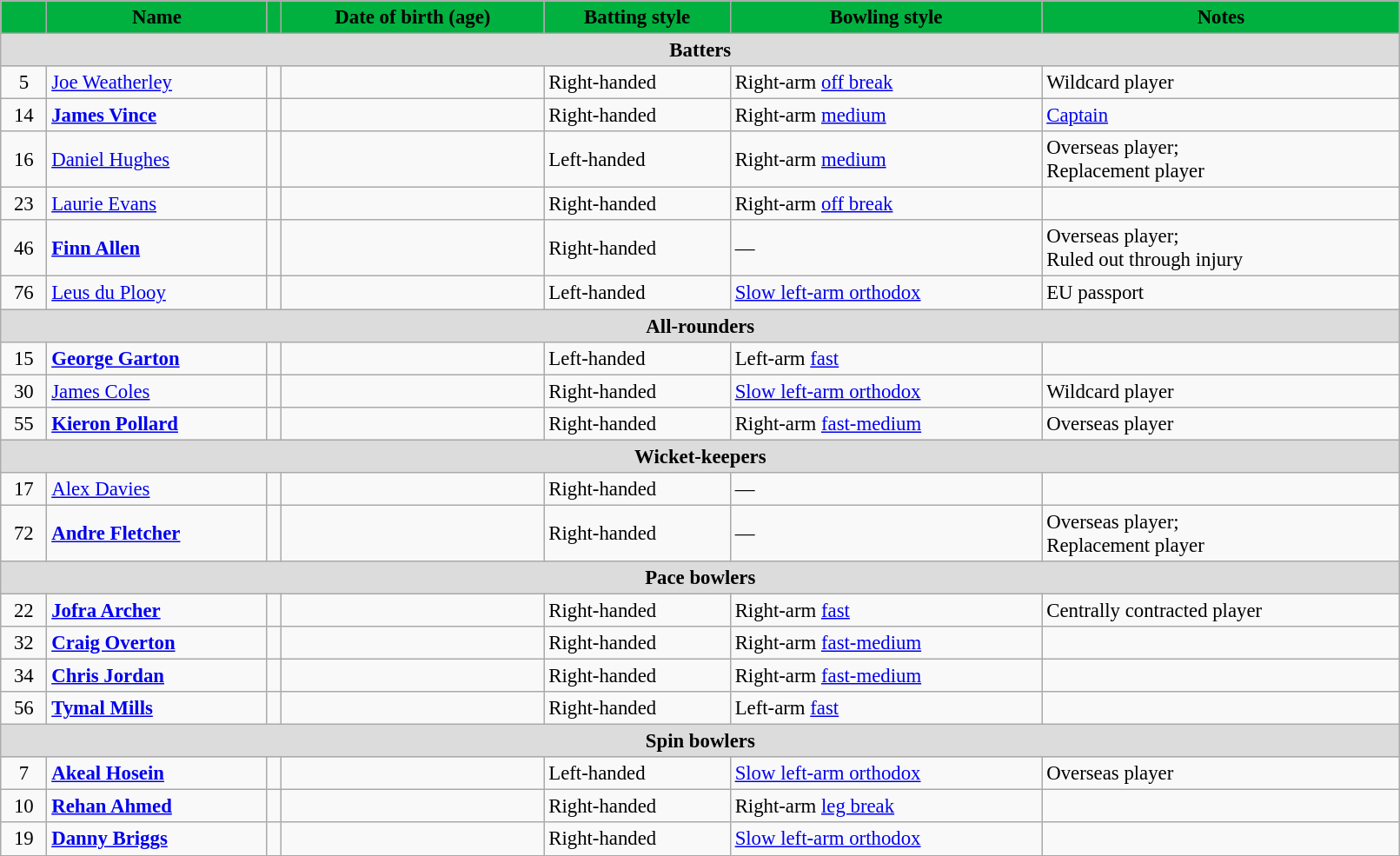<table class="wikitable" style="font-size:95%;" width="85%">
<tr>
<th style="background:#00B13F; color:black"></th>
<th style="background:#00B13F; color:black">Name</th>
<th style="background:#00B13F; color:black"></th>
<th style="background:#00B13F; color:black">Date of birth (age)</th>
<th style="background:#00B13F; color:black">Batting style</th>
<th style="background:#00B13F; color:black">Bowling style</th>
<th style="background:#00B13F; color:black">Notes</th>
</tr>
<tr>
<th colspan="7" style="background: #DCDCDC" align=right>Batters</th>
</tr>
<tr>
<td style="text-align:center">5</td>
<td><a href='#'>Joe Weatherley</a></td>
<td></td>
<td></td>
<td>Right-handed</td>
<td>Right-arm <a href='#'>off break</a></td>
<td>Wildcard player</td>
</tr>
<tr>
<td style="text-align:center">14</td>
<td><strong><a href='#'>James Vince</a></strong></td>
<td></td>
<td></td>
<td>Right-handed</td>
<td>Right-arm <a href='#'>medium</a></td>
<td><a href='#'>Captain</a></td>
</tr>
<tr>
<td style="text-align:center">16</td>
<td><a href='#'>Daniel Hughes</a></td>
<td></td>
<td></td>
<td>Left-handed</td>
<td>Right-arm <a href='#'>medium</a></td>
<td>Overseas player; <br>Replacement player</td>
</tr>
<tr>
<td style="text-align:center">23</td>
<td><a href='#'>Laurie Evans</a></td>
<td></td>
<td></td>
<td>Right-handed</td>
<td>Right-arm <a href='#'>off break</a></td>
<td></td>
</tr>
<tr>
<td style="text-align:center">46</td>
<td><strong><a href='#'>Finn Allen</a></strong></td>
<td></td>
<td></td>
<td>Right-handed</td>
<td>—</td>
<td>Overseas player; <br>Ruled out through injury</td>
</tr>
<tr>
<td style="text-align:center">76</td>
<td><a href='#'>Leus du Plooy</a></td>
<td></td>
<td></td>
<td>Left-handed</td>
<td><a href='#'>Slow left-arm orthodox</a></td>
<td>EU passport</td>
</tr>
<tr>
<th colspan="7" style="background: #DCDCDC" align=right>All-rounders</th>
</tr>
<tr>
<td style="text-align:center">15</td>
<td><strong><a href='#'>George Garton</a></strong></td>
<td></td>
<td></td>
<td>Left-handed</td>
<td>Left-arm <a href='#'>fast</a></td>
<td></td>
</tr>
<tr>
<td style="text-align:center">30</td>
<td><a href='#'>James Coles</a></td>
<td></td>
<td></td>
<td>Right-handed</td>
<td><a href='#'>Slow left-arm orthodox</a></td>
<td>Wildcard player</td>
</tr>
<tr>
<td style="text-align:center">55</td>
<td><strong><a href='#'>Kieron Pollard</a></strong></td>
<td></td>
<td></td>
<td>Right-handed</td>
<td>Right-arm <a href='#'>fast-medium</a></td>
<td>Overseas player</td>
</tr>
<tr>
<th colspan="7" style="background: #DCDCDC" align="right">Wicket-keepers</th>
</tr>
<tr>
<td style="text-align:center">17</td>
<td><a href='#'>Alex Davies</a></td>
<td></td>
<td></td>
<td>Right-handed</td>
<td>—</td>
<td></td>
</tr>
<tr>
<td style="text-align:center">72</td>
<td><strong><a href='#'>Andre Fletcher</a></strong></td>
<td></td>
<td></td>
<td>Right-handed</td>
<td>—</td>
<td>Overseas player; <br>Replacement player</td>
</tr>
<tr>
<th colspan="7" style="background: #DCDCDC" align="right">Pace bowlers</th>
</tr>
<tr>
<td style="text-align:center">22</td>
<td><strong><a href='#'>Jofra Archer</a></strong></td>
<td></td>
<td></td>
<td>Right-handed</td>
<td>Right-arm <a href='#'>fast</a></td>
<td>Centrally contracted player</td>
</tr>
<tr>
<td style="text-align:center">32</td>
<td><strong><a href='#'>Craig Overton</a></strong></td>
<td></td>
<td></td>
<td>Right-handed</td>
<td>Right-arm <a href='#'>fast-medium</a></td>
<td></td>
</tr>
<tr>
<td style="text-align:center">34</td>
<td><strong><a href='#'>Chris Jordan</a></strong></td>
<td></td>
<td></td>
<td>Right-handed</td>
<td>Right-arm <a href='#'>fast-medium</a></td>
<td></td>
</tr>
<tr>
<td style="text-align:center">56</td>
<td><strong><a href='#'>Tymal Mills</a></strong></td>
<td></td>
<td></td>
<td>Right-handed</td>
<td>Left-arm <a href='#'>fast</a></td>
<td></td>
</tr>
<tr>
<th colspan="7" style="background: #DCDCDC" align="right">Spin bowlers</th>
</tr>
<tr>
<td style="text-align:center">7</td>
<td><strong><a href='#'>Akeal Hosein</a></strong></td>
<td></td>
<td></td>
<td>Left-handed</td>
<td><a href='#'>Slow left-arm orthodox</a></td>
<td>Overseas player</td>
</tr>
<tr>
<td style="text-align:center">10</td>
<td><strong><a href='#'>Rehan Ahmed</a></strong></td>
<td></td>
<td></td>
<td>Right-handed</td>
<td>Right-arm <a href='#'>leg break</a></td>
<td></td>
</tr>
<tr>
<td style="text-align:center">19</td>
<td><strong><a href='#'>Danny Briggs</a></strong></td>
<td></td>
<td></td>
<td>Right-handed</td>
<td><a href='#'>Slow left-arm orthodox</a></td>
<td></td>
</tr>
</table>
